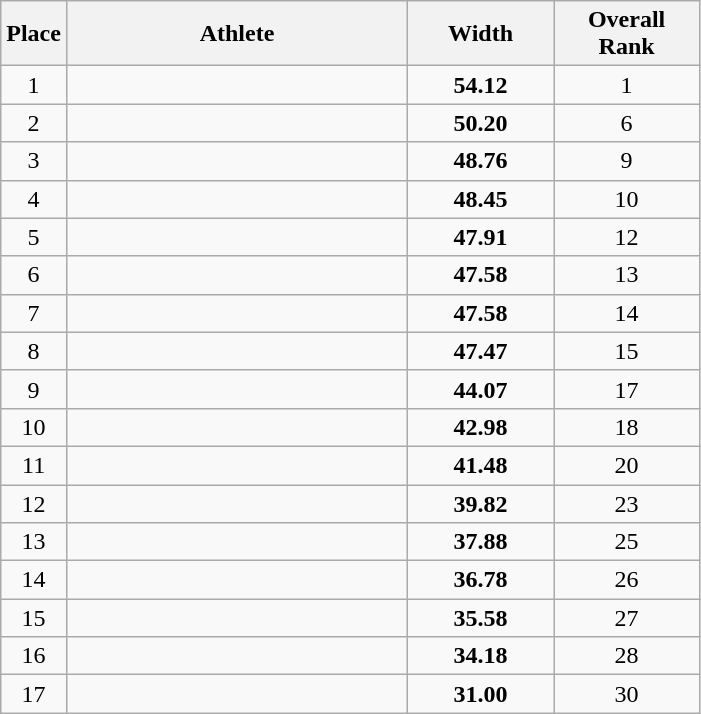<table class=wikitable style="text-align:center">
<tr>
<th width=20>Place</th>
<th width=220>Athlete</th>
<th width=90>Width</th>
<th width=90>Overall Rank</th>
</tr>
<tr>
<td>1</td>
<td align=left></td>
<td><strong>54.12</strong></td>
<td>1</td>
</tr>
<tr>
<td>2</td>
<td align=left></td>
<td><strong>50.20</strong></td>
<td>6</td>
</tr>
<tr>
<td>3</td>
<td align=left></td>
<td><strong>48.76</strong></td>
<td>9</td>
</tr>
<tr>
<td>4</td>
<td align=left></td>
<td><strong>48.45</strong></td>
<td>10</td>
</tr>
<tr>
<td>5</td>
<td align=left></td>
<td><strong>47.91</strong></td>
<td>12</td>
</tr>
<tr>
<td>6</td>
<td align=left></td>
<td><strong>47.58</strong></td>
<td>13</td>
</tr>
<tr>
<td>7</td>
<td align=left></td>
<td><strong>47.58</strong></td>
<td>14</td>
</tr>
<tr>
<td>8</td>
<td align=left></td>
<td><strong>47.47</strong></td>
<td>15</td>
</tr>
<tr>
<td>9</td>
<td align=left></td>
<td><strong>44.07</strong></td>
<td>17</td>
</tr>
<tr>
<td>10</td>
<td align=left></td>
<td><strong>42.98</strong></td>
<td>18</td>
</tr>
<tr>
<td>11</td>
<td align=left></td>
<td><strong>41.48</strong></td>
<td>20</td>
</tr>
<tr>
<td>12</td>
<td align=left></td>
<td><strong>39.82</strong></td>
<td>23</td>
</tr>
<tr>
<td>13</td>
<td align=left></td>
<td><strong>37.88</strong></td>
<td>25</td>
</tr>
<tr>
<td>14</td>
<td align=left></td>
<td><strong>36.78</strong></td>
<td>26</td>
</tr>
<tr>
<td>15</td>
<td align=left></td>
<td><strong>35.58</strong></td>
<td>27</td>
</tr>
<tr>
<td>16</td>
<td align=left></td>
<td><strong>34.18</strong></td>
<td>28</td>
</tr>
<tr>
<td>17</td>
<td align=left></td>
<td><strong>31.00</strong></td>
<td>30</td>
</tr>
</table>
